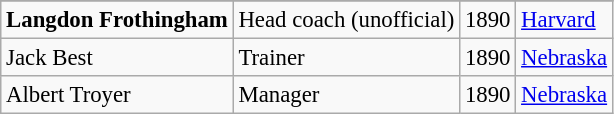<table class="wikitable" style="font-size: 95%">
<tr>
</tr>
<tr>
<td><strong>Langdon Frothingham</strong></td>
<td>Head coach (unofficial)</td>
<td>1890</td>
<td><a href='#'>Harvard</a></td>
</tr>
<tr>
<td>Jack Best</td>
<td>Trainer</td>
<td>1890</td>
<td><a href='#'>Nebraska</a></td>
</tr>
<tr>
<td>Albert Troyer</td>
<td>Manager</td>
<td>1890</td>
<td><a href='#'>Nebraska</a></td>
</tr>
</table>
